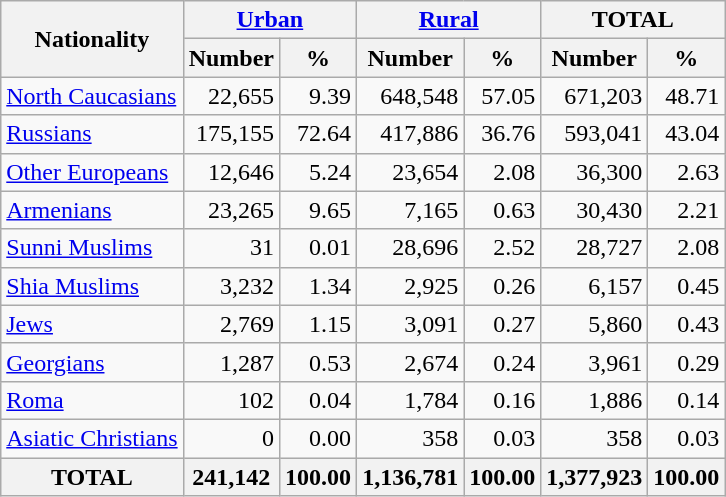<table class="wikitable sortable">
<tr>
<th rowspan="2">Nationality</th>
<th colspan="2"><a href='#'>Urban</a></th>
<th colspan="2"><a href='#'>Rural</a></th>
<th colspan="2">TOTAL</th>
</tr>
<tr>
<th>Number</th>
<th>%</th>
<th>Number</th>
<th>%</th>
<th>Number</th>
<th>%</th>
</tr>
<tr>
<td><a href='#'>North Caucasians</a></td>
<td align="right">22,655</td>
<td align="right">9.39</td>
<td align="right">648,548</td>
<td align="right">57.05</td>
<td align="right">671,203</td>
<td align="right">48.71</td>
</tr>
<tr>
<td><a href='#'>Russians</a></td>
<td align="right">175,155</td>
<td align="right">72.64</td>
<td align="right">417,886</td>
<td align="right">36.76</td>
<td align="right">593,041</td>
<td align="right">43.04</td>
</tr>
<tr>
<td><a href='#'>Other Europeans</a></td>
<td align="right">12,646</td>
<td align="right">5.24</td>
<td align="right">23,654</td>
<td align="right">2.08</td>
<td align="right">36,300</td>
<td align="right">2.63</td>
</tr>
<tr>
<td><a href='#'>Armenians</a></td>
<td align="right">23,265</td>
<td align="right">9.65</td>
<td align="right">7,165</td>
<td align="right">0.63</td>
<td align="right">30,430</td>
<td align="right">2.21</td>
</tr>
<tr>
<td><a href='#'>Sunni Muslims</a></td>
<td align="right">31</td>
<td align="right">0.01</td>
<td align="right">28,696</td>
<td align="right">2.52</td>
<td align="right">28,727</td>
<td align="right">2.08</td>
</tr>
<tr>
<td><a href='#'>Shia Muslims</a></td>
<td align="right">3,232</td>
<td align="right">1.34</td>
<td align="right">2,925</td>
<td align="right">0.26</td>
<td align="right">6,157</td>
<td align="right">0.45</td>
</tr>
<tr>
<td><a href='#'>Jews</a></td>
<td align="right">2,769</td>
<td align="right">1.15</td>
<td align="right">3,091</td>
<td align="right">0.27</td>
<td align="right">5,860</td>
<td align="right">0.43</td>
</tr>
<tr>
<td><a href='#'>Georgians</a></td>
<td align="right">1,287</td>
<td align="right">0.53</td>
<td align="right">2,674</td>
<td align="right">0.24</td>
<td align="right">3,961</td>
<td align="right">0.29</td>
</tr>
<tr>
<td><a href='#'>Roma</a></td>
<td align="right">102</td>
<td align="right">0.04</td>
<td align="right">1,784</td>
<td align="right">0.16</td>
<td align="right">1,886</td>
<td align="right">0.14</td>
</tr>
<tr>
<td><a href='#'>Asiatic Christians</a></td>
<td align="right">0</td>
<td align="right">0.00</td>
<td align="right">358</td>
<td align="right">0.03</td>
<td align="right">358</td>
<td align="right">0.03</td>
</tr>
<tr>
<th>TOTAL</th>
<th>241,142</th>
<th>100.00</th>
<th>1,136,781</th>
<th>100.00</th>
<th>1,377,923</th>
<th>100.00</th>
</tr>
</table>
